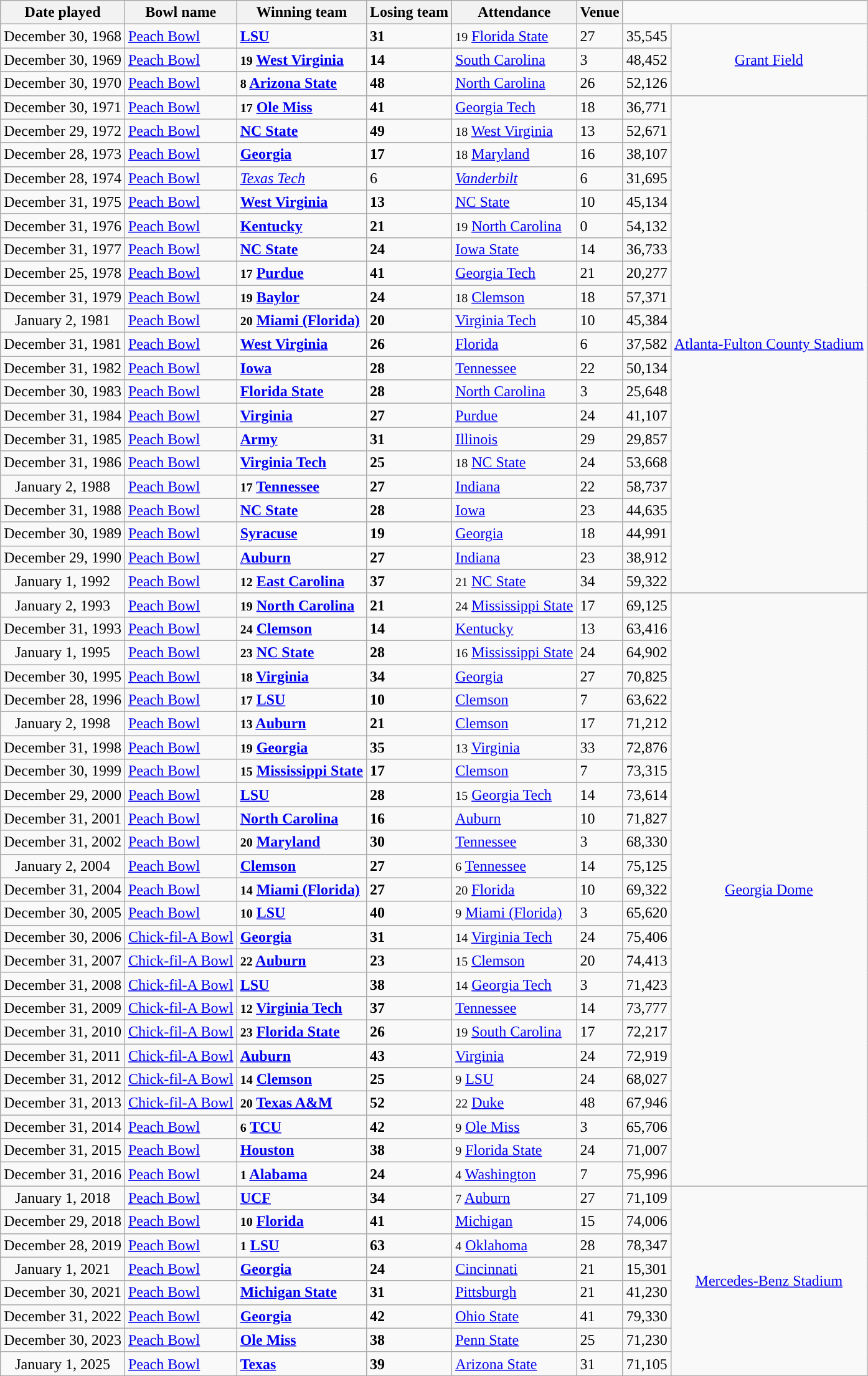<table class="wikitable">
<tr>
<th>Date played</th>
<th>Bowl name</th>
<th>Winning team</th>
<th>Losing team</th>
<th>Attendance</th>
<th>Venue</th>
</tr>
<tr>
<td>December 30, 1968</td>
<td><a href='#'>Peach Bowl</a></td>
<td><strong><a href='#'>LSU</a></strong></td>
<td><strong>31</strong></td>
<td><small>19</small> <a href='#'>Florida State</a></td>
<td>27</td>
<td>35,545</td>
<td align=center rowspan="3"><a href='#'>Grant Field</a></td>
</tr>
<tr>
<td>December 30, 1969</td>
<td><a href='#'>Peach Bowl</a></td>
<td><strong><small>19</small> <a href='#'>West Virginia</a></strong></td>
<td><strong>14</strong></td>
<td><a href='#'>South Carolina</a></td>
<td>3</td>
<td>48,452</td>
</tr>
<tr>
<td>December 30, 1970</td>
<td><a href='#'>Peach Bowl</a></td>
<td><strong><small>8</small> <a href='#'>Arizona State</a></strong></td>
<td><strong>48</strong></td>
<td><a href='#'>North Carolina</a></td>
<td>26</td>
<td>52,126</td>
</tr>
<tr>
<td>December 30, 1971</td>
<td><a href='#'>Peach Bowl</a></td>
<td><strong><small>17</small> <a href='#'>Ole Miss</a></strong></td>
<td><strong>41</strong></td>
<td><a href='#'>Georgia Tech</a></td>
<td>18</td>
<td>36,771</td>
<td align=center rowspan="21"><a href='#'>Atlanta-Fulton County Stadium</a></td>
</tr>
<tr>
<td>December 29, 1972</td>
<td><a href='#'>Peach Bowl</a></td>
<td><strong><a href='#'>NC State</a></strong></td>
<td><strong>49</strong></td>
<td><small>18</small> <a href='#'>West Virginia</a></td>
<td>13</td>
<td>52,671</td>
</tr>
<tr>
<td>December 28, 1973</td>
<td><a href='#'>Peach Bowl</a></td>
<td><strong><a href='#'>Georgia</a></strong></td>
<td><strong>17</strong></td>
<td><small>18</small> <a href='#'>Maryland</a></td>
<td>16</td>
<td>38,107</td>
</tr>
<tr>
<td>December 28, 1974</td>
<td><a href='#'>Peach Bowl</a></td>
<td><em><a href='#'>Texas Tech</a></em></td>
<td>6</td>
<td><em><a href='#'>Vanderbilt</a></em></td>
<td>6</td>
<td>31,695</td>
</tr>
<tr>
<td>December 31, 1975</td>
<td><a href='#'>Peach Bowl</a></td>
<td><strong><a href='#'>West Virginia</a></strong></td>
<td><strong>13</strong></td>
<td><a href='#'>NC State</a></td>
<td>10</td>
<td>45,134</td>
</tr>
<tr>
<td>December 31, 1976</td>
<td><a href='#'>Peach Bowl</a></td>
<td><strong><a href='#'>Kentucky</a></strong></td>
<td><strong>21</strong></td>
<td><small>19</small> <a href='#'>North Carolina</a></td>
<td>0</td>
<td>54,132</td>
</tr>
<tr>
<td>December 31, 1977</td>
<td><a href='#'>Peach Bowl</a></td>
<td><strong><a href='#'>NC State</a></strong></td>
<td><strong>24</strong></td>
<td><a href='#'>Iowa State</a></td>
<td>14</td>
<td>36,733</td>
</tr>
<tr>
<td>December 25, 1978</td>
<td><a href='#'>Peach Bowl</a></td>
<td><strong><small>17</small> <a href='#'>Purdue</a></strong></td>
<td><strong>41</strong></td>
<td><a href='#'>Georgia Tech</a></td>
<td>21</td>
<td>20,277</td>
</tr>
<tr>
<td>December 31, 1979</td>
<td><a href='#'>Peach Bowl</a></td>
<td><strong><small>19</small> <a href='#'>Baylor</a></strong></td>
<td><strong>24</strong></td>
<td><small>18</small> <a href='#'>Clemson</a></td>
<td>18</td>
<td>57,371</td>
</tr>
<tr>
<td align=center>January 2, 1981</td>
<td><a href='#'>Peach Bowl</a></td>
<td><strong><small>20</small> <a href='#'>Miami (Florida)</a></strong></td>
<td><strong>20</strong></td>
<td><a href='#'>Virginia Tech</a></td>
<td>10</td>
<td>45,384</td>
</tr>
<tr>
<td>December 31, 1981</td>
<td><a href='#'>Peach Bowl</a></td>
<td><strong><a href='#'>West Virginia</a></strong></td>
<td><strong>26</strong></td>
<td><a href='#'>Florida</a></td>
<td>6</td>
<td>37,582</td>
</tr>
<tr>
<td>December 31, 1982</td>
<td><a href='#'>Peach Bowl</a></td>
<td><strong><a href='#'>Iowa</a></strong></td>
<td><strong>28</strong></td>
<td><a href='#'>Tennessee</a></td>
<td>22</td>
<td>50,134</td>
</tr>
<tr>
<td>December 30, 1983</td>
<td><a href='#'>Peach Bowl</a></td>
<td><strong><a href='#'>Florida State</a></strong></td>
<td><strong>28</strong></td>
<td><a href='#'>North Carolina</a></td>
<td>3</td>
<td>25,648</td>
</tr>
<tr>
<td>December 31, 1984</td>
<td><a href='#'>Peach Bowl</a></td>
<td><strong><a href='#'>Virginia</a></strong></td>
<td><strong>27</strong></td>
<td><a href='#'>Purdue</a></td>
<td>24</td>
<td>41,107</td>
</tr>
<tr>
<td>December 31, 1985</td>
<td><a href='#'>Peach Bowl</a></td>
<td><strong><a href='#'>Army</a></strong></td>
<td><strong>31</strong></td>
<td><a href='#'>Illinois</a></td>
<td>29</td>
<td>29,857</td>
</tr>
<tr>
<td>December 31, 1986</td>
<td><a href='#'>Peach Bowl</a></td>
<td><strong><a href='#'>Virginia Tech</a></strong></td>
<td><strong>25</strong></td>
<td><small>18</small> <a href='#'>NC State</a></td>
<td>24</td>
<td>53,668</td>
</tr>
<tr>
<td align=center>January 2, 1988</td>
<td><a href='#'>Peach Bowl</a></td>
<td><strong><small>17</small> <a href='#'>Tennessee</a></strong></td>
<td><strong>27</strong></td>
<td><a href='#'>Indiana</a></td>
<td>22</td>
<td>58,737</td>
</tr>
<tr>
<td>December 31, 1988</td>
<td><a href='#'>Peach Bowl</a></td>
<td><strong><a href='#'>NC State</a></strong></td>
<td><strong>28</strong></td>
<td><a href='#'>Iowa</a></td>
<td>23</td>
<td>44,635</td>
</tr>
<tr>
<td>December 30, 1989</td>
<td><a href='#'>Peach Bowl</a></td>
<td><strong><a href='#'>Syracuse</a></strong></td>
<td><strong>19</strong></td>
<td><a href='#'>Georgia</a></td>
<td>18</td>
<td>44,991</td>
</tr>
<tr>
<td>December 29, 1990</td>
<td><a href='#'>Peach Bowl</a></td>
<td><strong><a href='#'>Auburn</a></strong></td>
<td><strong>27</strong></td>
<td><a href='#'>Indiana</a></td>
<td>23</td>
<td>38,912</td>
</tr>
<tr>
<td align=center>January 1, 1992</td>
<td><a href='#'>Peach Bowl</a></td>
<td><strong><small>12</small> <a href='#'>East Carolina</a></strong></td>
<td><strong>37</strong></td>
<td><small>21</small> <a href='#'>NC State</a></td>
<td>34</td>
<td>59,322</td>
</tr>
<tr>
<td align=center>January 2, 1993</td>
<td><a href='#'>Peach Bowl</a></td>
<td><strong><small>19</small> <a href='#'>North Carolina</a></strong></td>
<td><strong>21</strong></td>
<td><small>24</small> <a href='#'>Mississippi State</a></td>
<td>17</td>
<td>69,125</td>
<td align=center rowspan="25"><a href='#'>Georgia Dome</a></td>
</tr>
<tr>
<td>December 31, 1993</td>
<td><a href='#'>Peach Bowl</a></td>
<td><strong><small>24</small> <a href='#'>Clemson</a></strong></td>
<td><strong>14</strong></td>
<td><a href='#'>Kentucky</a></td>
<td>13</td>
<td>63,416</td>
</tr>
<tr>
<td align=center>January 1, 1995</td>
<td><a href='#'>Peach Bowl</a></td>
<td><strong><small>23</small> <a href='#'>NC State</a></strong></td>
<td><strong>28</strong></td>
<td><small>16</small> <a href='#'>Mississippi State</a></td>
<td>24</td>
<td>64,902</td>
</tr>
<tr>
<td>December 30, 1995</td>
<td><a href='#'>Peach Bowl</a></td>
<td><strong><small>18</small> <a href='#'>Virginia</a></strong></td>
<td><strong>34</strong></td>
<td><a href='#'>Georgia</a></td>
<td>27</td>
<td>70,825</td>
</tr>
<tr>
<td>December 28, 1996</td>
<td><a href='#'>Peach Bowl</a></td>
<td><strong><small>17</small> <a href='#'>LSU</a></strong></td>
<td><strong>10</strong></td>
<td><a href='#'>Clemson</a></td>
<td>7</td>
<td>63,622</td>
</tr>
<tr>
<td align=center>January 2, 1998</td>
<td><a href='#'>Peach Bowl</a></td>
<td><strong><small>13</small> <a href='#'>Auburn</a></strong></td>
<td><strong>21</strong></td>
<td><a href='#'>Clemson</a></td>
<td>17</td>
<td>71,212</td>
</tr>
<tr>
<td>December 31, 1998</td>
<td><a href='#'>Peach Bowl</a></td>
<td><strong><small>19</small> <a href='#'>Georgia</a></strong></td>
<td><strong>35</strong></td>
<td><small>13</small> <a href='#'>Virginia</a></td>
<td>33</td>
<td>72,876</td>
</tr>
<tr>
<td>December 30, 1999</td>
<td><a href='#'>Peach Bowl</a></td>
<td><strong><small>15</small> <a href='#'>Mississippi State</a></strong></td>
<td><strong>17</strong></td>
<td><a href='#'>Clemson</a></td>
<td>7</td>
<td>73,315</td>
</tr>
<tr>
<td>December 29, 2000</td>
<td><a href='#'>Peach Bowl</a></td>
<td><strong><a href='#'>LSU</a></strong></td>
<td><strong>28</strong></td>
<td><small>15</small> <a href='#'>Georgia Tech</a></td>
<td>14</td>
<td>73,614</td>
</tr>
<tr>
<td>December 31, 2001</td>
<td><a href='#'>Peach Bowl</a></td>
<td><strong><a href='#'>North Carolina</a></strong></td>
<td><strong>16</strong></td>
<td><a href='#'>Auburn</a></td>
<td>10</td>
<td>71,827</td>
</tr>
<tr>
<td>December 31, 2002</td>
<td><a href='#'>Peach Bowl</a></td>
<td><strong><small>20</small> <a href='#'>Maryland</a></strong></td>
<td><strong>30</strong></td>
<td><a href='#'>Tennessee</a></td>
<td>3</td>
<td>68,330</td>
</tr>
<tr>
<td align=center>January 2, 2004</td>
<td><a href='#'>Peach Bowl</a></td>
<td><strong><a href='#'>Clemson</a></strong></td>
<td><strong>27</strong></td>
<td><small>6</small> <a href='#'>Tennessee</a></td>
<td>14</td>
<td>75,125</td>
</tr>
<tr>
<td>December 31, 2004</td>
<td><a href='#'>Peach Bowl</a></td>
<td><strong><small>14</small> <a href='#'>Miami (Florida)</a></strong></td>
<td><strong>27</strong></td>
<td><small>20</small> <a href='#'>Florida</a></td>
<td>10</td>
<td>69,322</td>
</tr>
<tr>
<td>December 30, 2005</td>
<td><a href='#'>Peach Bowl</a></td>
<td><strong><small>10</small> <a href='#'>LSU</a></strong></td>
<td><strong>40</strong></td>
<td><small>9</small> <a href='#'>Miami (Florida)</a></td>
<td>3</td>
<td>65,620</td>
</tr>
<tr>
<td>December 30, 2006</td>
<td><a href='#'>Chick-fil-A Bowl</a></td>
<td><strong><a href='#'>Georgia</a></strong></td>
<td><strong>31</strong></td>
<td><small>14</small> <a href='#'>Virginia Tech</a></td>
<td>24</td>
<td>75,406</td>
</tr>
<tr>
<td>December 31, 2007</td>
<td><a href='#'>Chick-fil-A Bowl</a></td>
<td><strong><small>22</small> <a href='#'>Auburn</a></strong></td>
<td><strong>23</strong></td>
<td><small>15</small> <a href='#'>Clemson</a></td>
<td>20 </td>
<td>74,413</td>
</tr>
<tr>
<td>December 31, 2008</td>
<td><a href='#'>Chick-fil-A Bowl</a></td>
<td><strong><a href='#'>LSU</a></strong></td>
<td><strong>38</strong></td>
<td><small>14</small> <a href='#'>Georgia Tech</a></td>
<td>3</td>
<td>71,423</td>
</tr>
<tr>
<td>December 31, 2009</td>
<td><a href='#'>Chick-fil-A Bowl</a></td>
<td><strong><small>12</small> <a href='#'>Virginia Tech</a></strong></td>
<td><strong>37</strong></td>
<td><a href='#'>Tennessee</a></td>
<td>14</td>
<td>73,777</td>
</tr>
<tr>
<td>December 31, 2010</td>
<td><a href='#'>Chick-fil-A Bowl</a></td>
<td><strong><small>23</small> <a href='#'>Florida State</a></strong></td>
<td><strong>26</strong></td>
<td><small>19</small> <a href='#'>South Carolina</a></td>
<td>17</td>
<td>72,217</td>
</tr>
<tr>
<td>December 31, 2011</td>
<td><a href='#'>Chick-fil-A Bowl</a></td>
<td><strong><a href='#'>Auburn</a></strong></td>
<td><strong>43</strong></td>
<td><a href='#'>Virginia</a></td>
<td>24</td>
<td>72,919</td>
</tr>
<tr>
<td>December 31, 2012</td>
<td><a href='#'>Chick-fil-A Bowl</a></td>
<td><strong><small>14</small> <a href='#'>Clemson</a></strong></td>
<td><strong>25</strong></td>
<td><small>9</small> <a href='#'>LSU</a></td>
<td>24</td>
<td>68,027</td>
</tr>
<tr>
<td>December 31, 2013</td>
<td><a href='#'>Chick-fil-A Bowl</a></td>
<td><strong><small>20</small> <a href='#'>Texas A&M</a></strong></td>
<td><strong>52</strong></td>
<td><small>22</small> <a href='#'>Duke</a></td>
<td>48</td>
<td>67,946</td>
</tr>
<tr>
<td>December 31, 2014</td>
<td><a href='#'>Peach Bowl</a></td>
<td><strong><small>6</small> <a href='#'>TCU</a></strong></td>
<td><strong>42</strong></td>
<td><small>9</small> <a href='#'>Ole Miss</a></td>
<td>3</td>
<td>65,706</td>
</tr>
<tr>
<td>December 31, 2015</td>
<td><a href='#'>Peach Bowl</a></td>
<td><strong><small></small> <a href='#'>Houston</a></strong></td>
<td><strong>38</strong></td>
<td><small>9</small> <a href='#'>Florida State</a></td>
<td>24</td>
<td>71,007</td>
</tr>
<tr>
<td>December 31, 2016</td>
<td><a href='#'>Peach Bowl</a></td>
<td><strong><small>1</small> <a href='#'>Alabama</a></strong></td>
<td><strong>24</strong></td>
<td><small>4</small> <a href='#'>Washington</a></td>
<td>7</td>
<td>75,996</td>
</tr>
<tr>
<td align=center>January 1, 2018</td>
<td><a href='#'>Peach Bowl</a></td>
<td><strong><small></small> <a href='#'>UCF</a></strong></td>
<td><strong>34</strong></td>
<td><small>7</small> <a href='#'>Auburn</a></td>
<td>27</td>
<td>71,109</td>
<td align=center rowspan="8"><a href='#'>Mercedes-Benz Stadium</a></td>
</tr>
<tr>
<td>December 29, 2018</td>
<td><a href='#'>Peach Bowl</a></td>
<td><strong><small>10</small> <a href='#'>Florida</a></strong></td>
<td><strong>41</strong></td>
<td><small></small> <a href='#'>Michigan</a></td>
<td>15</td>
<td>74,006</td>
</tr>
<tr>
<td>December 28, 2019</td>
<td><a href='#'>Peach Bowl</a></td>
<td><strong><small>1</small> <a href='#'>LSU</a></strong></td>
<td><strong>63</strong></td>
<td><small>4</small> <a href='#'>Oklahoma</a></td>
<td>28</td>
<td>78,347</td>
</tr>
<tr>
<td align=center>January 1, 2021</td>
<td><a href='#'>Peach Bowl</a></td>
<td><strong><small></small> <a href='#'>Georgia</a></strong></td>
<td><strong>24</strong></td>
<td><small></small> <a href='#'>Cincinnati</a></td>
<td>21</td>
<td>15,301</td>
</tr>
<tr>
<td>December 30, 2021</td>
<td><a href='#'>Peach Bowl</a></td>
<td><strong><small></small> <a href='#'>Michigan State</a></strong></td>
<td><strong>31</strong></td>
<td><small></small> <a href='#'>Pittsburgh</a></td>
<td>21</td>
<td>41,230</td>
</tr>
<tr>
<td>December 31, 2022</td>
<td><a href='#'>Peach Bowl</a></td>
<td><strong> <a href='#'>Georgia</a></strong></td>
<td><strong>42</strong></td>
<td> <a href='#'>Ohio State</a></td>
<td>41</td>
<td>79,330</td>
</tr>
<tr>
<td>December 30, 2023</td>
<td><a href='#'>Peach Bowl</a></td>
<td><strong> <a href='#'>Ole Miss</a></strong></td>
<td><strong>38</strong></td>
<td> <a href='#'>Penn State</a></td>
<td>25</td>
<td>71,230</td>
</tr>
<tr>
<td align=center>January 1, 2025</td>
<td><a href='#'>Peach Bowl</a></td>
<td><strong><small></small> <a href='#'>Texas</a></strong></td>
<td><strong>39</strong></td>
<td><small></small> <a href='#'>Arizona State</a></td>
<td>31 </td>
<td>71,105</td>
</tr>
</table>
